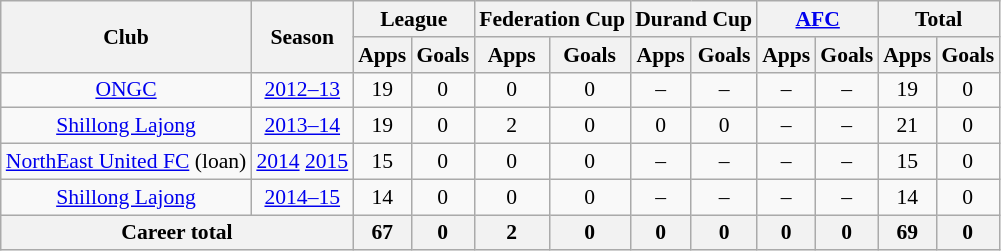<table class="wikitable" style="font-size:90%; text-align:center;">
<tr>
<th rowspan="2">Club</th>
<th rowspan="2">Season</th>
<th colspan="2">League</th>
<th colspan="2">Federation Cup</th>
<th colspan="2">Durand Cup</th>
<th colspan="2"><a href='#'>AFC</a></th>
<th colspan="2">Total</th>
</tr>
<tr>
<th>Apps</th>
<th>Goals</th>
<th>Apps</th>
<th>Goals</th>
<th>Apps</th>
<th>Goals</th>
<th>Apps</th>
<th>Goals</th>
<th>Apps</th>
<th>Goals</th>
</tr>
<tr>
<td rowspan="1"><a href='#'>ONGC</a></td>
<td><a href='#'>2012–13</a></td>
<td>19</td>
<td>0</td>
<td>0</td>
<td>0</td>
<td>–</td>
<td>–</td>
<td>–</td>
<td>–</td>
<td>19</td>
<td>0</td>
</tr>
<tr>
<td><a href='#'>Shillong Lajong</a></td>
<td><a href='#'>2013–14</a></td>
<td>19</td>
<td>0</td>
<td>2</td>
<td>0</td>
<td>0</td>
<td>0</td>
<td>–</td>
<td>–</td>
<td>21</td>
<td>0</td>
</tr>
<tr>
<td rowspan="1"><a href='#'>NorthEast United FC</a> (loan)</td>
<td><a href='#'>2014</a> <a href='#'>2015</a></td>
<td>15</td>
<td>0</td>
<td>0</td>
<td>0</td>
<td>–</td>
<td>–</td>
<td>–</td>
<td>–</td>
<td>15</td>
<td>0</td>
</tr>
<tr>
<td rowspan="1"><a href='#'>Shillong Lajong</a></td>
<td><a href='#'>2014–15</a></td>
<td>14</td>
<td>0</td>
<td>0</td>
<td>0</td>
<td>–</td>
<td>–</td>
<td>–</td>
<td>–</td>
<td>14</td>
<td>0</td>
</tr>
<tr>
<th colspan="2">Career total</th>
<th>67</th>
<th>0</th>
<th>2</th>
<th>0</th>
<th>0</th>
<th>0</th>
<th>0</th>
<th>0</th>
<th>69</th>
<th>0</th>
</tr>
</table>
